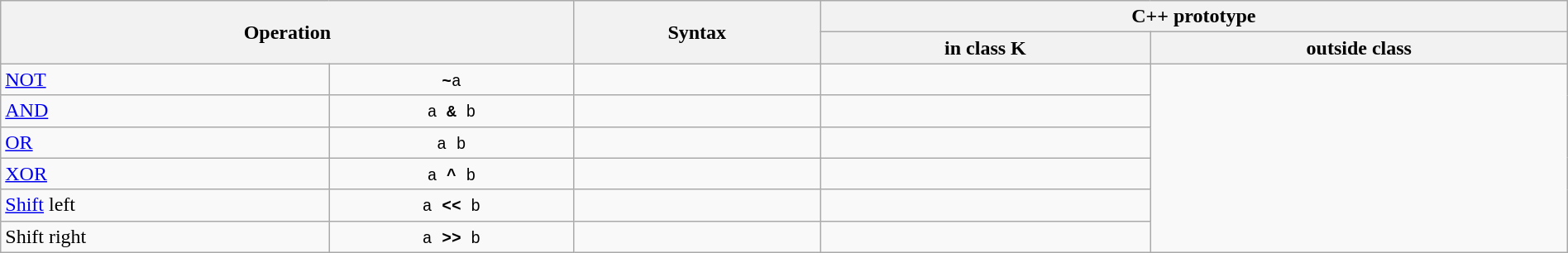<table class="wikitable" style="width:100%">
<tr>
<th colspan="2" rowspan="2">Operation</th>
<th rowspan="2">Syntax</th>
<th colspan="2">C++ prototype</th>
</tr>
<tr>
<th>in class K</th>
<th>outside class</th>
</tr>
<tr>
<td><a href='#'>NOT</a></td>
<td align="center"><code><strong>~</strong>a</code><br></td>
<td></td>
<td></td>
</tr>
<tr>
<td><a href='#'>AND</a></td>
<td style="text-align:center;"><code>a <strong>&</strong> b</code></td>
<td></td>
<td></td>
</tr>
<tr>
<td><a href='#'>OR</a></td>
<td style="text-align:center;"><code>a <strong></strong> b</code></td>
<td></td>
<td></td>
</tr>
<tr>
<td><a href='#'>XOR</a></td>
<td style="text-align:center;"><code>a <strong>^</strong> b</code></td>
<td></td>
<td></td>
</tr>
<tr>
<td><a href='#'>Shift</a> left</td>
<td style="text-align:center;"><code>a <strong><<</strong> b</code></td>
<td></td>
<td></td>
</tr>
<tr>
<td>Shift right</td>
<td style="text-align:center;"><code>a <strong>>></strong> b</code></td>
<td></td>
<td></td>
</tr>
</table>
